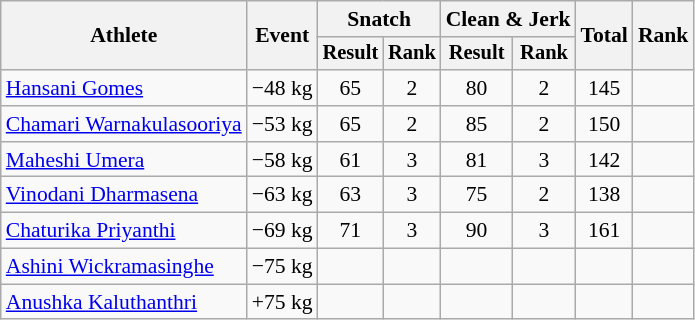<table class="wikitable" style="font-size:90%">
<tr>
<th rowspan=2>Athlete</th>
<th rowspan=2>Event</th>
<th colspan="2">Snatch</th>
<th colspan="2">Clean & Jerk</th>
<th rowspan="2">Total</th>
<th rowspan="2">Rank</th>
</tr>
<tr style="font-size:95%">
<th>Result</th>
<th>Rank</th>
<th>Result</th>
<th>Rank</th>
</tr>
<tr align=center>
<td align=left><a href='#'>Hansani Gomes</a></td>
<td align=left>−48 kg</td>
<td>65</td>
<td>2</td>
<td>80</td>
<td>2</td>
<td>145</td>
<td></td>
</tr>
<tr align=center>
<td align=left><a href='#'>Chamari Warnakulasooriya</a></td>
<td align=left>−53 kg</td>
<td>65</td>
<td>2</td>
<td>85</td>
<td>2</td>
<td>150</td>
<td></td>
</tr>
<tr align=center>
<td align=left><a href='#'>Maheshi Umera</a></td>
<td align=left>−58 kg</td>
<td>61</td>
<td>3</td>
<td>81</td>
<td>3</td>
<td>142</td>
<td></td>
</tr>
<tr align=center>
<td align=left><a href='#'>Vinodani Dharmasena</a></td>
<td align=left>−63 kg</td>
<td>63</td>
<td>3</td>
<td>75</td>
<td>2</td>
<td>138</td>
<td></td>
</tr>
<tr align=center>
<td align=left><a href='#'>Chaturika Priyanthi</a></td>
<td align=left>−69 kg</td>
<td>71</td>
<td>3</td>
<td>90</td>
<td>3</td>
<td>161</td>
<td></td>
</tr>
<tr align=center>
<td align=left><a href='#'>Ashini Wickramasinghe</a></td>
<td align=left>−75 kg</td>
<td></td>
<td></td>
<td></td>
<td></td>
<td></td>
<td></td>
</tr>
<tr align=center>
<td align=left><a href='#'>Anushka Kaluthanthri</a></td>
<td align=left>+75 kg</td>
<td></td>
<td></td>
<td></td>
<td></td>
<td></td>
<td></td>
</tr>
</table>
